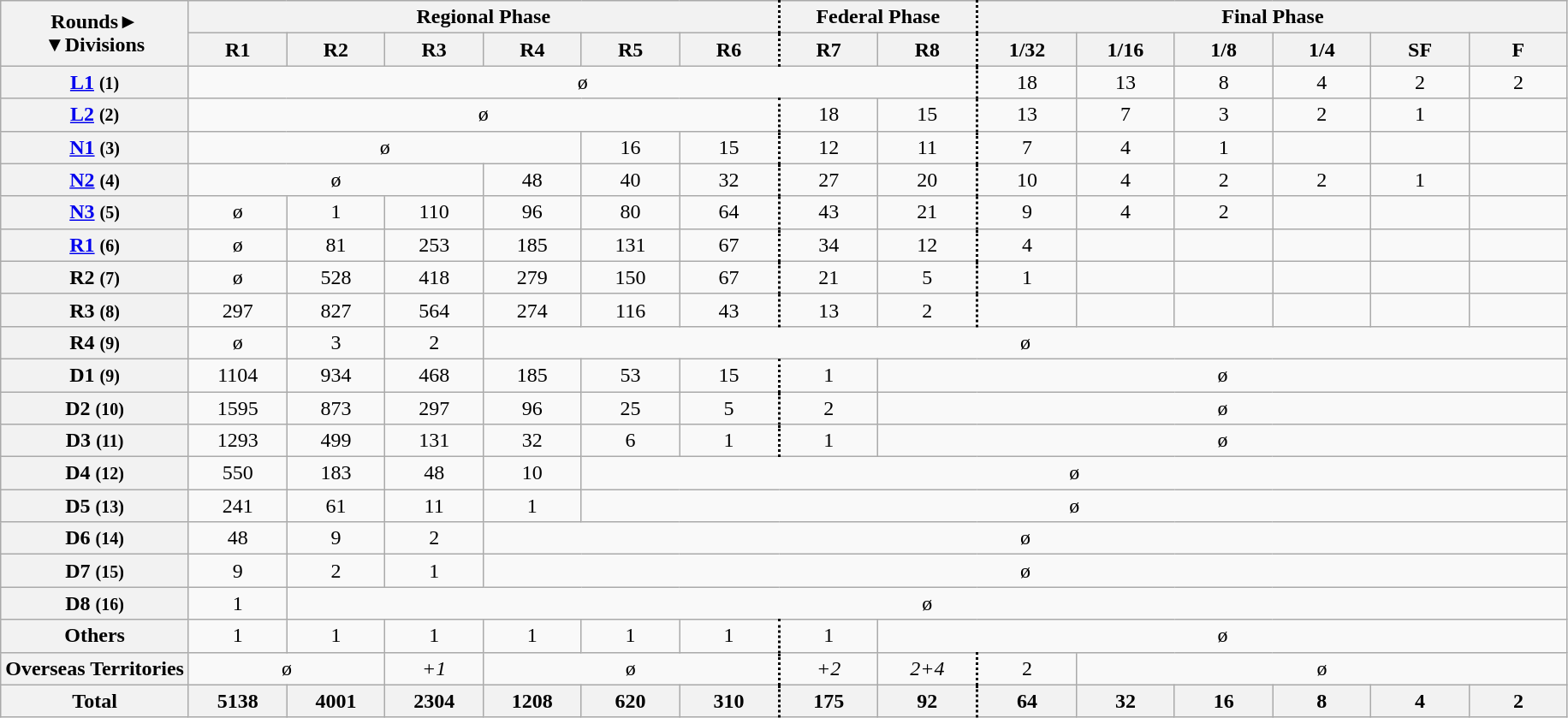<table class="wikitable center" style="text-align: center">
<tr>
<th scope="col" width="12%" rowspan="2">Rounds►<br>▼Divisions</th>
<th scope="col" colspan="6">Regional Phase</th>
<th scope="col" style="border-left:2px dotted black;" colspan="2">Federal Phase</th>
<th scope="col" style="border-left:2px dotted black;" colspan="6">Final Phase</th>
</tr>
<tr>
<th scope="col" width=40>R1</th>
<th scope="col" width=40>R2</th>
<th scope="col" width=40>R3</th>
<th scope="col" width=40>R4</th>
<th scope="col" width=40>R5</th>
<th scope="col" width=40>R6</th>
<th scope="col" width=40 style="border-left:2px dotted black;">R7</th>
<th scope="col" width=40>R8</th>
<th scope="col" width=40 style="border-left:2px dotted black;">1/32</th>
<th scope="col" width=40>1/16</th>
<th scope="col" width=40>1/8</th>
<th scope="col" width=40>1/4</th>
<th scope="col" width=40>SF</th>
<th scope="col" width=40>F</th>
</tr>
<tr>
<th scope="row"><a href='#'>L1</a> <small>(1)</small></th>
<td colspan="8" style="background-color:var(--couleur-fond-gris-alternance); color: var(--color-disabled)">ø</td>
<td style="border-left:2px dotted black;">18</td>
<td>13</td>
<td>8</td>
<td>4</td>
<td>2</td>
<td>2</td>
</tr>
<tr>
<th scope="row"><a href='#'>L2</a> <small>(2)</small></th>
<td colspan="6" style="background-color:var(--couleur-fond-gris-alternance); color: var(--color-disabled)">ø</td>
<td style="border-left:2px dotted black;">18</td>
<td>15</td>
<td style="border-left:2px dotted black;">13</td>
<td>7</td>
<td>3</td>
<td>2</td>
<td>1</td>
<td></td>
</tr>
<tr>
<th scope="row"><a href='#'>N1</a> <small>(3)</small></th>
<td colspan="4" style="background-color:var(--couleur-fond-gris-alternance); color: var(--color-disabled)">ø</td>
<td>16 </td>
<td>15</td>
<td style="border-left:2px dotted black;">12</td>
<td>11</td>
<td style="border-left:2px dotted black;">7</td>
<td>4</td>
<td>1</td>
<td></td>
<td></td>
<td></td>
</tr>
<tr>
<th scope="row"><a href='#'>N2</a> <small>(4)</small></th>
<td colspan="3" style="background-color:var(--couleur-fond-gris-alternance); color: var(--color-disabled)">ø</td>
<td>48</td>
<td>40</td>
<td>32</td>
<td style="border-left:2px dotted black;">27</td>
<td>20</td>
<td style="border-left:2px dotted black;">10</td>
<td>4</td>
<td>2</td>
<td>2</td>
<td>1</td>
<td></td>
</tr>
<tr>
<th scope="row"><a href='#'>N3</a> <small>(5)</small></th>
<td colspan="1" style="background-color:var(--couleur-fond-gris-alternance); color: var(--color-disabled)">ø</td>
<td>1 </td>
<td>110</td>
<td>96</td>
<td>80</td>
<td>64</td>
<td style="border-left:2px dotted black;">43</td>
<td>21</td>
<td style="border-left:2px dotted black;">9</td>
<td>4</td>
<td>2</td>
<td></td>
<td></td>
<td></td>
</tr>
<tr>
<th scope="row"><a href='#'>R1</a> <small>(6)</small></th>
<td colspan="1" style="background-color:var(--couleur-fond-gris-alternance); color: var(--color-disabled)">ø</td>
<td>81</td>
<td>253</td>
<td>185</td>
<td>131</td>
<td>67</td>
<td style="border-left:2px dotted black;">34</td>
<td>12</td>
<td style="border-left:2px dotted black;">4</td>
<td></td>
<td></td>
<td></td>
<td></td>
<td></td>
</tr>
<tr>
<th scope="row">R2 <small>(7)</small></th>
<td colspan="1" style="background-color:var(--couleur-fond-gris-alternance); color: var(--color-disabled)">ø</td>
<td>528</td>
<td>418</td>
<td>279</td>
<td>150</td>
<td>67</td>
<td style="border-left:2px dotted black;">21</td>
<td>5</td>
<td style="border-left:2px dotted black;">1</td>
<td></td>
<td></td>
<td></td>
<td></td>
<td></td>
</tr>
<tr>
<th scope="row">R3 <small>(8)</small></th>
<td>297</td>
<td>827</td>
<td>564</td>
<td>274</td>
<td>116</td>
<td>43</td>
<td style="border-left:2px dotted black;">13</td>
<td>2</td>
<td style="border-left:2px dotted black;"></td>
<td></td>
<td></td>
<td></td>
<td></td>
<td></td>
</tr>
<tr>
<th scope="row">R4  <small>(9)</small></th>
<td colspan="1" style="background-color:var(--couleur-fond-gris-alternance); color: var(--color-disabled)">ø</td>
<td>3</td>
<td>2</td>
<td colspan="13" style="background-color:var(--couleur-fond-gris-alternance); color: var(--color-disabled)">ø</td>
</tr>
<tr>
<th scope="row">D1 <small>(9)</small></th>
<td>1104</td>
<td>934</td>
<td>468</td>
<td>185</td>
<td>53</td>
<td>15</td>
<td style="border-left:2px dotted black;">1</td>
<td colspan="7" style="background-color:var(--couleur-fond-gris-alternance); color: var(--color-disabled)">ø</td>
</tr>
<tr>
<th scope="row">D2 <small>(10)</small></th>
<td>1595</td>
<td>873</td>
<td>297</td>
<td>96</td>
<td>25</td>
<td>5</td>
<td style="border-left:2px dotted black;">2</td>
<td colspan="7" style="background-color:var(--couleur-fond-gris-alternance); color: var(--color-disabled)">ø</td>
</tr>
<tr>
<th scope="row">D3 <small>(11)</small></th>
<td>1293</td>
<td>499</td>
<td>131</td>
<td>32</td>
<td>6</td>
<td>1</td>
<td style="border-left:2px dotted black;">1</td>
<td colspan="7" style="background-color:var(--couleur-fond-gris-alternance); color: var(--color-disabled)">ø</td>
</tr>
<tr>
<th scope="row">D4 <small>(12)</small></th>
<td>550</td>
<td>183</td>
<td>48</td>
<td>10</td>
<td colspan="12" style="background-color:var(--couleur-fond-gris-alternance); color: var(--color-disabled)">ø</td>
</tr>
<tr>
<th scope="row">D5 <small>(13)</small></th>
<td>241</td>
<td>61</td>
<td>11</td>
<td>1</td>
<td colspan="12" style="background-color:var(--couleur-fond-gris-alternance); color: var(--color-disabled)">ø</td>
</tr>
<tr>
<th scope="row">D6 <small>(14)</small></th>
<td>48</td>
<td>9</td>
<td>2</td>
<td colspan="13" style="background-color:var(--couleur-fond-gris-alternance); color: var(--color-disabled)">ø</td>
</tr>
<tr>
<th scope="row">D7 <small>(15)</small></th>
<td>9</td>
<td>2</td>
<td>1</td>
<td colspan="13" style="background-color:var(--couleur-fond-gris-alternance); color: var(--color-disabled)">ø</td>
</tr>
<tr>
<th scope="row">D8 <small>(16)</small></th>
<td>1</td>
<td colspan="15" style="background-color:var(--couleur-fond-gris-alternance); color: var(--color-disabled)">ø</td>
</tr>
<tr>
<th scope="row">Others </th>
<td>1</td>
<td>1</td>
<td>1</td>
<td>1</td>
<td>1</td>
<td>1</td>
<td style="border-left:2px dotted black;">1</td>
<td colspan="7" style="background-color:var(--couleur-fond-gris-alternance); color: var(--color-disabled)">ø</td>
</tr>
<tr>
<th scope="row">Overseas Territories</th>
<td colspan="2" style="background-color:var(--couleur-fond-gris-alternance); color: var(--color-disabled)">ø</td>
<td><em>+1</em></td>
<td colspan="3" style="background-color:var(--couleur-fond-gris-alternance); color: var(--color-disabled)">ø</td>
<td style="border-left:2px dotted black;"><em>+2</em></td>
<td><em>2+4</em></td>
<td style="border-left:2px dotted black;">2</td>
<td colspan="5" style="background-color:var(--couleur-fond-gris-alternance); color: var(--color-disabled)">ø</td>
</tr>
<tr>
<th scope="row">Total</th>
<th scope="row">5138</th>
<th scope="row">4001</th>
<th scope="row">2304</th>
<th scope="row">1208</th>
<th scope="row">620</th>
<th scope="row">310</th>
<th scope="row" style="border-left:2px dotted black;">175</th>
<th scope="row">92</th>
<th scope="row" style="border-left:2px dotted black;">64</th>
<th scope="row">32</th>
<th scope="row">16</th>
<th scope="row">8</th>
<th scope="row">4</th>
<th scope="row">2</th>
</tr>
</table>
